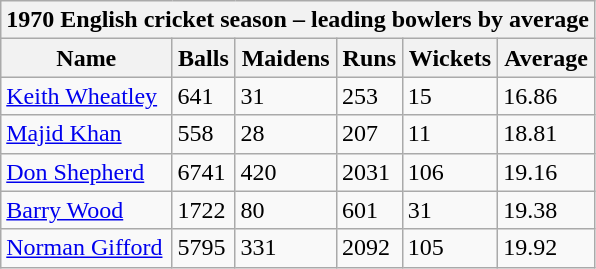<table class="wikitable">
<tr>
<th bgcolor="#efefef" colspan="7">1970 English cricket season – leading bowlers by average</th>
</tr>
<tr bgcolor="#efefef">
<th>Name</th>
<th>Balls</th>
<th>Maidens</th>
<th>Runs</th>
<th>Wickets</th>
<th>Average</th>
</tr>
<tr>
<td><a href='#'>Keith Wheatley</a></td>
<td>641</td>
<td>31</td>
<td>253</td>
<td>15</td>
<td>16.86</td>
</tr>
<tr>
<td><a href='#'>Majid Khan</a></td>
<td>558</td>
<td>28</td>
<td>207</td>
<td>11</td>
<td>18.81</td>
</tr>
<tr>
<td><a href='#'>Don Shepherd</a></td>
<td>6741</td>
<td>420</td>
<td>2031</td>
<td>106</td>
<td>19.16</td>
</tr>
<tr>
<td><a href='#'>Barry Wood</a></td>
<td>1722</td>
<td>80</td>
<td>601</td>
<td>31</td>
<td>19.38</td>
</tr>
<tr>
<td><a href='#'>Norman Gifford</a></td>
<td>5795</td>
<td>331</td>
<td>2092</td>
<td>105</td>
<td>19.92</td>
</tr>
</table>
